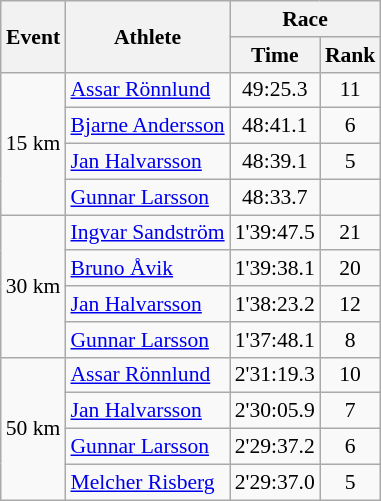<table class="wikitable" border="1" style="font-size:90%">
<tr>
<th rowspan=2>Event</th>
<th rowspan=2>Athlete</th>
<th colspan=2>Race</th>
</tr>
<tr>
<th>Time</th>
<th>Rank</th>
</tr>
<tr>
<td rowspan=4>15 km</td>
<td><a href='#'>Assar Rönnlund</a></td>
<td align=center>49:25.3</td>
<td align=center>11</td>
</tr>
<tr>
<td><a href='#'>Bjarne Andersson</a></td>
<td align=center>48:41.1</td>
<td align=center>6</td>
</tr>
<tr>
<td><a href='#'>Jan Halvarsson</a></td>
<td align=center>48:39.1</td>
<td align=center>5</td>
</tr>
<tr>
<td><a href='#'>Gunnar Larsson</a></td>
<td align=center>48:33.7</td>
<td align=center></td>
</tr>
<tr>
<td rowspan=4>30 km</td>
<td><a href='#'>Ingvar Sandström</a></td>
<td align=center>1'39:47.5</td>
<td align=center>21</td>
</tr>
<tr>
<td><a href='#'>Bruno Åvik</a></td>
<td align=center>1'39:38.1</td>
<td align=center>20</td>
</tr>
<tr>
<td><a href='#'>Jan Halvarsson</a></td>
<td align=center>1'38:23.2</td>
<td align=center>12</td>
</tr>
<tr>
<td><a href='#'>Gunnar Larsson</a></td>
<td align=center>1'37:48.1</td>
<td align=center>8</td>
</tr>
<tr>
<td rowspan=4>50 km</td>
<td><a href='#'>Assar Rönnlund</a></td>
<td align=center>2'31:19.3</td>
<td align=center>10</td>
</tr>
<tr>
<td><a href='#'>Jan Halvarsson</a></td>
<td align=center>2'30:05.9</td>
<td align=center>7</td>
</tr>
<tr>
<td><a href='#'>Gunnar Larsson</a></td>
<td align=center>2'29:37.2</td>
<td align=center>6</td>
</tr>
<tr>
<td><a href='#'>Melcher Risberg</a></td>
<td align=center>2'29:37.0</td>
<td align=center>5</td>
</tr>
</table>
